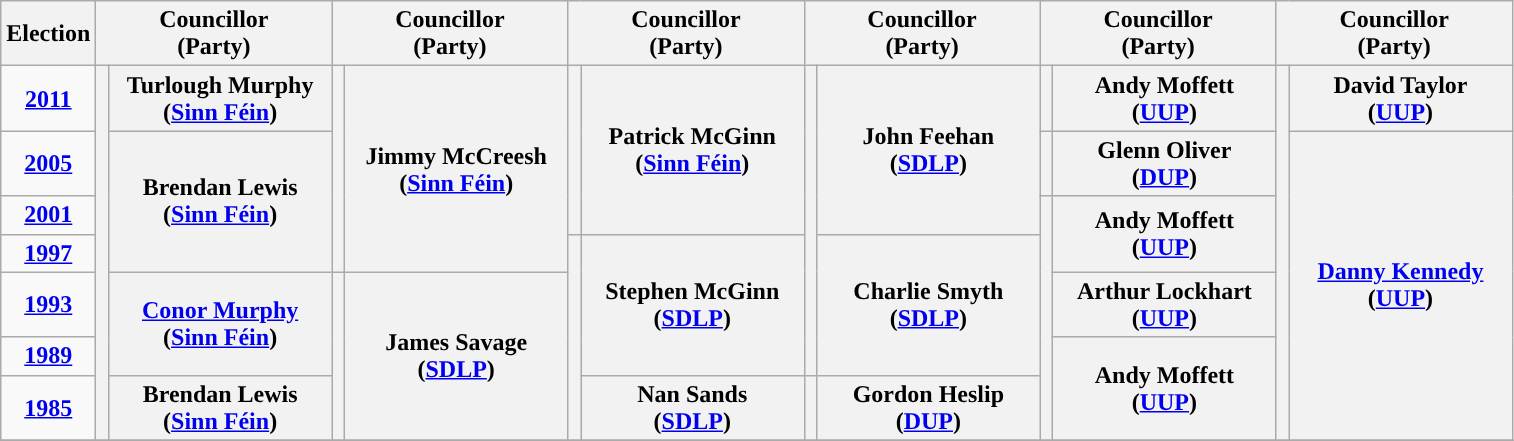<table class="wikitable" style="text-align:center">
<tr>
<th scope="col" width="50">Election</th>
<th scope="col" width="150" colspan = "2">Councillor<br> (Party)</th>
<th scope="col" width="150" colspan = "2">Councillor<br> (Party)</th>
<th scope="col" width="150" colspan = "2">Councillor<br> (Party)</th>
<th scope="col" width="150" colspan = "2">Councillor<br> (Party)</th>
<th scope="col" width="150" colspan = "2">Councillor<br> (Party)</th>
<th scope="col" width="150" colspan = "2">Councillor<br> (Party)</th>
</tr>
<tr>
<td><strong><a href='#'>2011</a></strong></td>
<th rowspan="7" width="1" style="background-color: "></th>
<th rowspan = "1">Turlough Murphy <br> (<a href='#'>Sinn Féin</a>)</th>
<th rowspan="4" width="1" style="background-color: "></th>
<th rowspan = "4">Jimmy McCreesh <br> (<a href='#'>Sinn Féin</a>)</th>
<th rowspan="3" width="1" style="background-color: "></th>
<th rowspan = "3">Patrick McGinn <br> (<a href='#'>Sinn Féin</a>)</th>
<th rowspan="6" width="1" style="background-color: "></th>
<th rowspan = "3">John Feehan <br> (<a href='#'>SDLP</a>)</th>
<th rowspan="1" width="1" style="background-color: "></th>
<th rowspan = "1">Andy Moffett <br> (<a href='#'>UUP</a>)</th>
<th rowspan="7" width="1" style="background-color: "></th>
<th rowspan = "1">David Taylor <br> (<a href='#'>UUP</a>)</th>
</tr>
<tr>
<td><strong><a href='#'>2005</a></strong></td>
<th rowspan = "3">Brendan Lewis <br> (<a href='#'>Sinn Féin</a>)</th>
<th rowspan="1" width="1" style="background-color: "></th>
<th rowspan = "1">Glenn Oliver <br> (<a href='#'>DUP</a>)</th>
<th rowspan = "6"><a href='#'>Danny Kennedy</a> <br> (<a href='#'>UUP</a>)</th>
</tr>
<tr>
<td><strong><a href='#'>2001</a></strong></td>
<th rowspan="5" width="1" style="background-color: "></th>
<th rowspan = "2">Andy Moffett <br> (<a href='#'>UUP</a>)</th>
</tr>
<tr>
<td><strong><a href='#'>1997</a></strong></td>
<th rowspan="4" width="1" style="background-color: "></th>
<th rowspan = "3">Stephen McGinn <br> (<a href='#'>SDLP</a>)</th>
<th rowspan = "3">Charlie Smyth <br> (<a href='#'>SDLP</a>)</th>
</tr>
<tr>
<td><strong><a href='#'>1993</a></strong></td>
<th rowspan = "2"><a href='#'>Conor Murphy</a> <br> (<a href='#'>Sinn Féin</a>)</th>
<th rowspan="3" width="1" style="background-color: "></th>
<th rowspan = "3">James Savage <br> (<a href='#'>SDLP</a>)</th>
<th rowspan = "1">Arthur Lockhart <br> (<a href='#'>UUP</a>)</th>
</tr>
<tr>
<td><strong><a href='#'>1989</a></strong></td>
<th rowspan = "2">Andy Moffett <br> (<a href='#'>UUP</a>)</th>
</tr>
<tr>
<td><strong><a href='#'>1985</a></strong></td>
<th rowspan = "1">Brendan Lewis <br> (<a href='#'>Sinn Féin</a>)</th>
<th rowspan = "1">Nan Sands <br> (<a href='#'>SDLP</a>)</th>
<th rowspan="1" width="1" style="background-color: "></th>
<th rowspan = "1">Gordon Heslip <br> (<a href='#'>DUP</a>)</th>
</tr>
<tr>
</tr>
</table>
